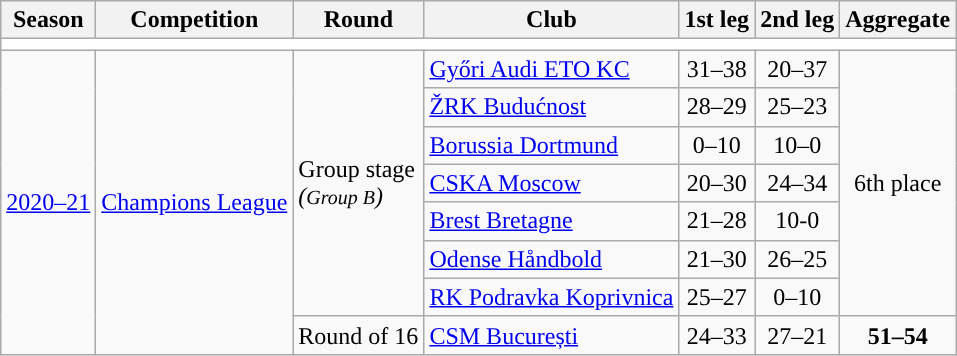<table class="wikitable">
<tr>
<th>Season</th>
<th>Competition</th>
<th>Round</th>
<th>Club</th>
<th>1st leg</th>
<th>2nd leg</th>
<th>Aggregate</th>
</tr>
<tr>
<td colspan=7 style="text-align: center;" bgcolor=white></td>
</tr>
<tr>
<td rowspan=8><a href='#'>2020–21</a></td>
<td rowspan=8><a href='#'>Champions League</a></td>
<td rowspan=7>Group stage<br><em>(<small>Group B</small>)</em></td>
<td> <a href='#'>Győri Audi ETO KC</a></td>
<td style="text-align:center;">31–38</td>
<td style="text-align:center;">20–37</td>
<td align=center rowspan=7>6th place</td>
</tr>
<tr>
<td> <a href='#'>ŽRK Budućnost</a></td>
<td style="text-align:center;">28–29</td>
<td style="text-align:center;">25–23</td>
</tr>
<tr>
<td> <a href='#'>Borussia Dortmund</a></td>
<td style="text-align:center;">0–10</td>
<td style="text-align:center;">10–0</td>
</tr>
<tr>
<td> <a href='#'>CSKA Moscow</a></td>
<td style="text-align:center;">20–30</td>
<td style="text-align:center;">24–34</td>
</tr>
<tr>
<td> <a href='#'>Brest Bretagne</a></td>
<td style="text-align:center;">21–28</td>
<td style="text-align:center;">10-0</td>
</tr>
<tr>
<td> <a href='#'>Odense Håndbold</a></td>
<td style="text-align:center;">21–30</td>
<td style="text-align:center;">26–25</td>
</tr>
<tr>
<td> <a href='#'>RK Podravka Koprivnica</a></td>
<td style="text-align:center;">25–27</td>
<td style="text-align:center;">0–10</td>
</tr>
<tr>
<td>Round of 16</td>
<td> <a href='#'>CSM București</a></td>
<td style="text-align:center;">24–33</td>
<td style="text-align:center;">27–21</td>
<td style="text-align:center;"><strong>51–54</strong></td>
</tr>
</table>
